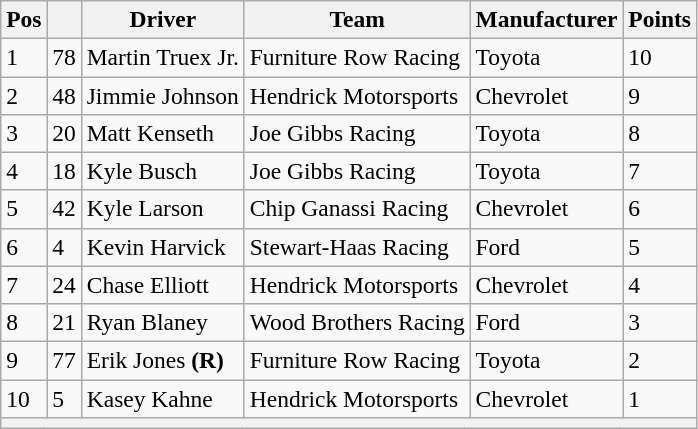<table class="wikitable" style="font-size:98%">
<tr>
<th>Pos</th>
<th></th>
<th>Driver</th>
<th>Team</th>
<th>Manufacturer</th>
<th>Points</th>
</tr>
<tr>
<td>1</td>
<td>78</td>
<td>Martin Truex Jr.</td>
<td>Furniture Row Racing</td>
<td>Toyota</td>
<td>10</td>
</tr>
<tr>
<td>2</td>
<td>48</td>
<td>Jimmie Johnson</td>
<td>Hendrick Motorsports</td>
<td>Chevrolet</td>
<td>9</td>
</tr>
<tr>
<td>3</td>
<td>20</td>
<td>Matt Kenseth</td>
<td>Joe Gibbs Racing</td>
<td>Toyota</td>
<td>8</td>
</tr>
<tr>
<td>4</td>
<td>18</td>
<td>Kyle Busch</td>
<td>Joe Gibbs Racing</td>
<td>Toyota</td>
<td>7</td>
</tr>
<tr>
<td>5</td>
<td>42</td>
<td>Kyle Larson</td>
<td>Chip Ganassi Racing</td>
<td>Chevrolet</td>
<td>6</td>
</tr>
<tr>
<td>6</td>
<td>4</td>
<td>Kevin Harvick</td>
<td>Stewart-Haas Racing</td>
<td>Ford</td>
<td>5</td>
</tr>
<tr>
<td>7</td>
<td>24</td>
<td>Chase Elliott</td>
<td>Hendrick Motorsports</td>
<td>Chevrolet</td>
<td>4</td>
</tr>
<tr>
<td>8</td>
<td>21</td>
<td>Ryan Blaney</td>
<td>Wood Brothers Racing</td>
<td>Ford</td>
<td>3</td>
</tr>
<tr>
<td>9</td>
<td>77</td>
<td>Erik Jones <strong>(R)</strong></td>
<td>Furniture Row Racing</td>
<td>Toyota</td>
<td>2</td>
</tr>
<tr>
<td>10</td>
<td>5</td>
<td>Kasey Kahne</td>
<td>Hendrick Motorsports</td>
<td>Chevrolet</td>
<td>1</td>
</tr>
<tr>
<th colspan="6"></th>
</tr>
</table>
